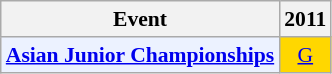<table style='font-size: 90%; text-align:center;' class='wikitable'>
<tr>
<th>Event</th>
<th>2011</th>
</tr>
<tr>
<td bgcolor="#ECF2FF"; align="left"><strong><a href='#'>Asian Junior Championships</a></strong></td>
<td bgcolor=gold><a href='#'>G</a></td>
</tr>
</table>
